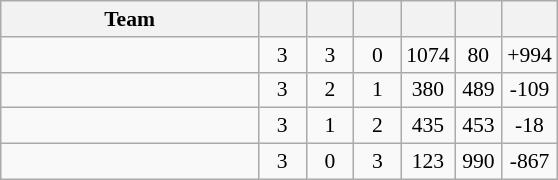<table class="wikitable" style="text-align: center; font-size: 90%;">
<tr>
<th width=165>Team</th>
<th width=25></th>
<th width=25></th>
<th width=25></th>
<th width=25></th>
<th width=25></th>
<th width=25></th>
</tr>
<tr>
<td style="text-align:left;"></td>
<td>3</td>
<td>3</td>
<td>0</td>
<td>1074</td>
<td>80</td>
<td>+994</td>
</tr>
<tr>
<td style="text-align:left;"></td>
<td>3</td>
<td>2</td>
<td>1</td>
<td>380</td>
<td>489</td>
<td>-109</td>
</tr>
<tr>
<td style="text-align:left;"></td>
<td>3</td>
<td>1</td>
<td>2</td>
<td>435</td>
<td>453</td>
<td>-18</td>
</tr>
<tr>
<td style="text-align:left;"></td>
<td>3</td>
<td>0</td>
<td>3</td>
<td>123</td>
<td>990</td>
<td>-867</td>
</tr>
</table>
